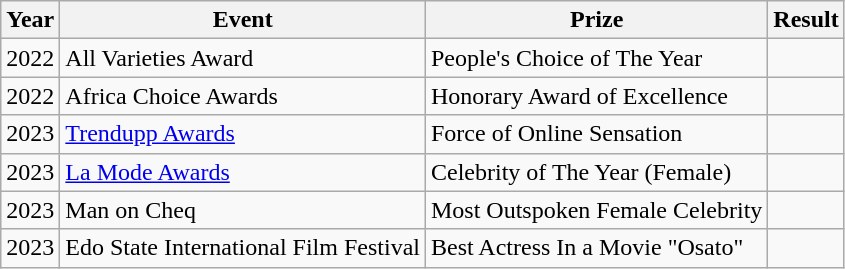<table class="wikitable sortable">
<tr>
<th>Year</th>
<th>Event</th>
<th>Prize</th>
<th>Result</th>
</tr>
<tr>
<td>2022</td>
<td>All Varieties Award</td>
<td>People's Choice of The Year</td>
<td></td>
</tr>
<tr>
<td>2022</td>
<td>Africa Choice Awards</td>
<td>Honorary Award of Excellence</td>
<td></td>
</tr>
<tr>
<td>2023</td>
<td><a href='#'>Trendupp Awards</a></td>
<td>Force of Online Sensation</td>
<td></td>
</tr>
<tr>
<td>2023</td>
<td><a href='#'>La Mode Awards</a></td>
<td>Celebrity of The Year (Female)</td>
<td></td>
</tr>
<tr>
<td>2023</td>
<td>Man on Cheq</td>
<td>Most Outspoken Female Celebrity</td>
<td></td>
</tr>
<tr>
<td>2023</td>
<td>Edo State International Film Festival</td>
<td>Best Actress In a Movie "Osato"</td>
<td></td>
</tr>
</table>
